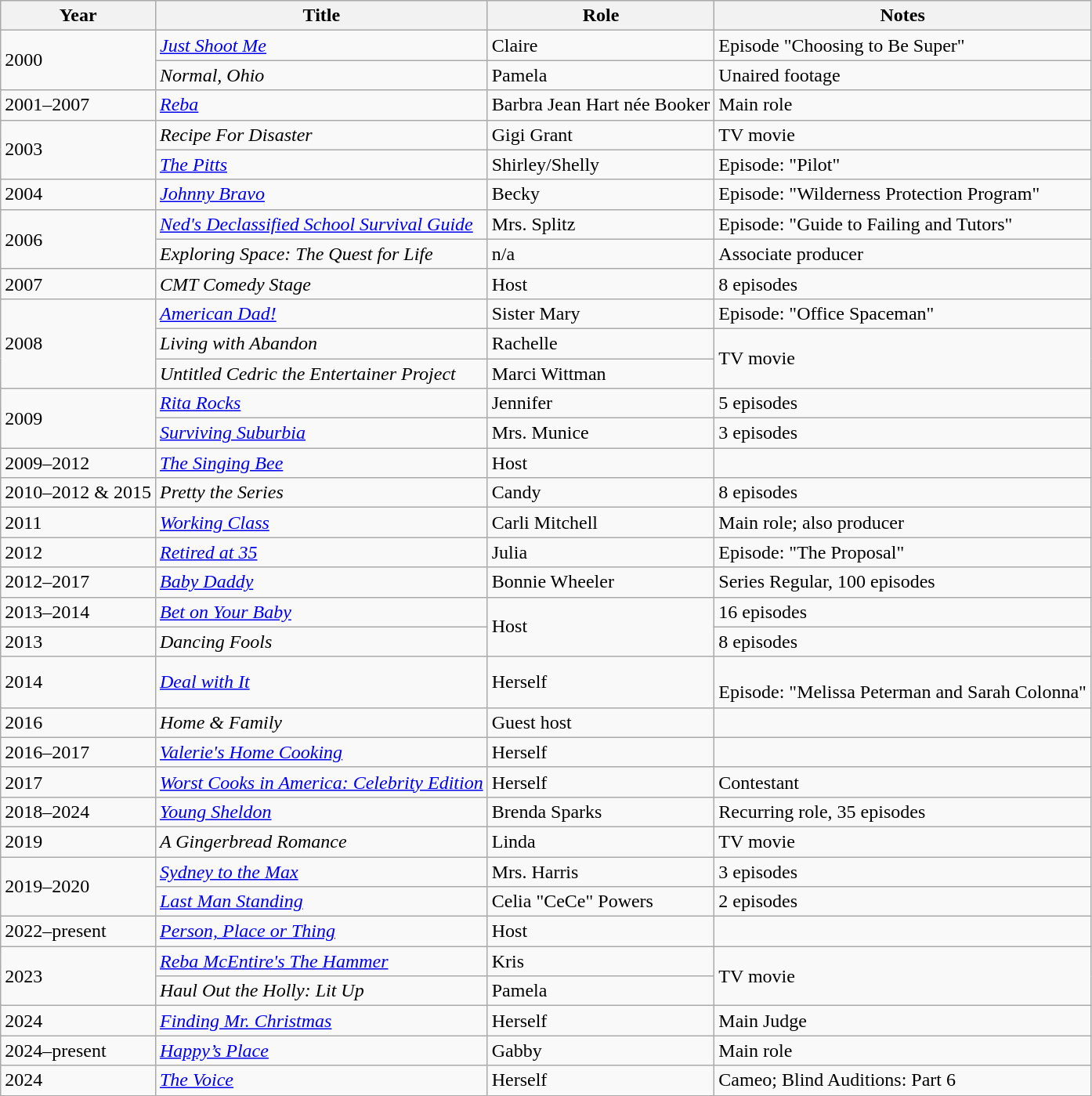<table class="wikitable sortable">
<tr>
<th>Year</th>
<th>Title</th>
<th>Role</th>
<th class="unsortable">Notes</th>
</tr>
<tr>
<td rowspan=2>2000</td>
<td><em><a href='#'>Just Shoot Me</a></em></td>
<td>Claire</td>
<td>Episode "Choosing to Be Super"</td>
</tr>
<tr>
<td><em>Normal, Ohio</em></td>
<td>Pamela</td>
<td>Unaired footage</td>
</tr>
<tr>
<td>2001–2007</td>
<td><em><a href='#'>Reba</a></em></td>
<td>Barbra Jean Hart née Booker</td>
<td>Main role</td>
</tr>
<tr>
<td rowspan=2>2003</td>
<td><em>Recipe For Disaster</em></td>
<td>Gigi Grant</td>
<td>TV movie</td>
</tr>
<tr>
<td><em><a href='#'>The Pitts</a></em></td>
<td>Shirley/Shelly</td>
<td>Episode: "Pilot"</td>
</tr>
<tr>
<td>2004</td>
<td><em><a href='#'>Johnny Bravo</a></em></td>
<td>Becky</td>
<td>Episode: "Wilderness Protection Program"</td>
</tr>
<tr>
<td rowspan=2>2006</td>
<td><em><a href='#'>Ned's Declassified School Survival Guide</a></em></td>
<td>Mrs. Splitz</td>
<td>Episode: "Guide to Failing and Tutors"</td>
</tr>
<tr>
<td><em>Exploring Space: The Quest for Life</em></td>
<td>n/a</td>
<td>Associate producer</td>
</tr>
<tr>
<td>2007</td>
<td><em>CMT Comedy Stage</em></td>
<td>Host</td>
<td>8 episodes</td>
</tr>
<tr>
<td rowspan=3>2008</td>
<td><em><a href='#'>American Dad!</a></em></td>
<td>Sister Mary</td>
<td>Episode: "Office Spaceman"</td>
</tr>
<tr>
<td><em>Living with Abandon</em></td>
<td>Rachelle</td>
<td rowspan=2>TV movie</td>
</tr>
<tr>
<td><em>Untitled Cedric the Entertainer Project</em></td>
<td>Marci Wittman</td>
</tr>
<tr>
<td rowspan=2>2009</td>
<td><em><a href='#'>Rita Rocks</a></em></td>
<td>Jennifer</td>
<td>5 episodes</td>
</tr>
<tr>
<td><em><a href='#'>Surviving Suburbia</a></em></td>
<td>Mrs. Munice</td>
<td>3 episodes</td>
</tr>
<tr>
<td>2009–2012</td>
<td><em><a href='#'>The Singing Bee</a></em></td>
<td>Host</td>
<td></td>
</tr>
<tr>
<td>2010–2012 & 2015</td>
<td><em>Pretty the Series</em></td>
<td>Candy</td>
<td>8 episodes</td>
</tr>
<tr>
<td>2011</td>
<td><em><a href='#'>Working Class</a></em></td>
<td>Carli Mitchell</td>
<td>Main role; also producer</td>
</tr>
<tr>
<td>2012</td>
<td><em><a href='#'>Retired at 35</a></em></td>
<td>Julia</td>
<td>Episode: "The Proposal"</td>
</tr>
<tr>
<td>2012–2017</td>
<td><em><a href='#'>Baby Daddy</a></em></td>
<td>Bonnie Wheeler</td>
<td>Series Regular, 100 episodes</td>
</tr>
<tr>
<td>2013–2014</td>
<td><em><a href='#'>Bet on Your Baby</a></em></td>
<td rowspan=2>Host</td>
<td>16 episodes</td>
</tr>
<tr>
<td>2013</td>
<td><em>Dancing Fools</em></td>
<td>8 episodes</td>
</tr>
<tr>
<td>2014</td>
<td><em><a href='#'>Deal with It</a></em></td>
<td>Herself</td>
<td><br>Episode: "Melissa Peterman and Sarah Colonna"</td>
</tr>
<tr>
<td>2016</td>
<td><em>Home & Family</em></td>
<td>Guest host</td>
<td></td>
</tr>
<tr>
<td>2016–2017</td>
<td><em><a href='#'>Valerie's Home Cooking</a></em></td>
<td>Herself</td>
<td></td>
</tr>
<tr>
<td>2017</td>
<td><em><a href='#'>Worst Cooks in America: Celebrity Edition</a></em></td>
<td>Herself</td>
<td>Contestant</td>
</tr>
<tr>
<td>2018–2024</td>
<td><em><a href='#'>Young Sheldon</a></em></td>
<td>Brenda Sparks</td>
<td>Recurring role, 35 episodes</td>
</tr>
<tr>
<td>2019</td>
<td><em>A Gingerbread Romance</em></td>
<td>Linda</td>
<td>TV movie</td>
</tr>
<tr>
<td rowspan=2>2019–2020</td>
<td><em><a href='#'>Sydney to the Max</a></em></td>
<td>Mrs. Harris</td>
<td>3 episodes</td>
</tr>
<tr>
<td><em><a href='#'>Last Man Standing</a></em></td>
<td>Celia "CeCe" Powers</td>
<td>2 episodes</td>
</tr>
<tr>
<td>2022–present</td>
<td><em><a href='#'>Person, Place or Thing</a></em></td>
<td>Host</td>
<td></td>
</tr>
<tr>
<td rowspan=2>2023</td>
<td><em><a href='#'>Reba McEntire's The Hammer</a></em></td>
<td>Kris</td>
<td rowspan=2>TV movie</td>
</tr>
<tr>
<td><em>Haul Out the Holly: Lit Up</em></td>
<td>Pamela</td>
</tr>
<tr>
<td>2024</td>
<td><em><a href='#'>Finding Mr. Christmas</a></em></td>
<td>Herself</td>
<td>Main Judge</td>
</tr>
<tr>
<td>2024–present</td>
<td><em><a href='#'>Happy’s Place</a></em></td>
<td>Gabby</td>
<td>Main role</td>
</tr>
<tr>
<td>2024</td>
<td><em><a href='#'>The Voice</a></em></td>
<td>Herself</td>
<td>Cameo; Blind Auditions: Part 6</td>
</tr>
</table>
